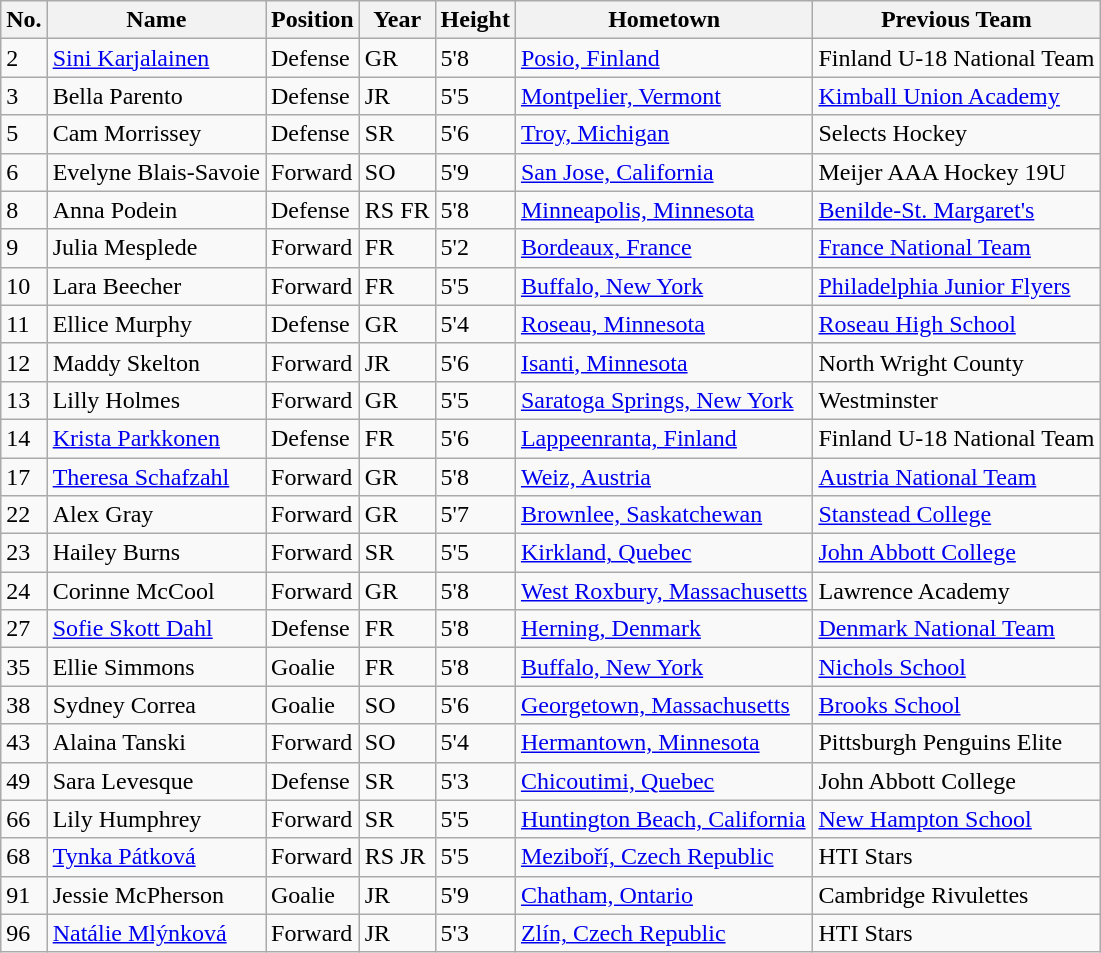<table class="wikitable sortable">
<tr>
<th>No.</th>
<th>Name</th>
<th>Position</th>
<th>Year</th>
<th>Height</th>
<th>Hometown</th>
<th>Previous Team</th>
</tr>
<tr>
<td>2</td>
<td><a href='#'>Sini Karjalainen</a></td>
<td>Defense</td>
<td>GR</td>
<td>5'8</td>
<td><a href='#'>Posio, Finland</a></td>
<td>Finland U-18 National Team</td>
</tr>
<tr>
<td>3</td>
<td>Bella Parento</td>
<td>Defense</td>
<td>JR</td>
<td>5'5</td>
<td><a href='#'>Montpelier, Vermont</a></td>
<td><a href='#'>Kimball Union Academy</a></td>
</tr>
<tr>
<td>5</td>
<td>Cam Morrissey</td>
<td>Defense</td>
<td>SR</td>
<td>5'6</td>
<td><a href='#'>Troy, Michigan</a></td>
<td>Selects Hockey</td>
</tr>
<tr>
<td>6</td>
<td>Evelyne Blais-Savoie</td>
<td>Forward</td>
<td>SO</td>
<td>5'9</td>
<td><a href='#'>San Jose, California</a></td>
<td>Meijer AAA Hockey 19U</td>
</tr>
<tr>
<td>8</td>
<td>Anna Podein</td>
<td>Defense</td>
<td>RS FR</td>
<td>5'8</td>
<td><a href='#'>Minneapolis, Minnesota</a></td>
<td><a href='#'>Benilde-St. Margaret's</a></td>
</tr>
<tr>
<td>9</td>
<td>Julia Mesplede</td>
<td>Forward</td>
<td>FR</td>
<td>5'2</td>
<td><a href='#'>Bordeaux, France</a></td>
<td><a href='#'>France National Team</a></td>
</tr>
<tr>
<td>10</td>
<td>Lara Beecher</td>
<td>Forward</td>
<td>FR</td>
<td>5'5</td>
<td><a href='#'>Buffalo, New York</a></td>
<td><a href='#'>Philadelphia Junior Flyers</a></td>
</tr>
<tr>
<td>11</td>
<td>Ellice Murphy</td>
<td>Defense</td>
<td>GR</td>
<td>5'4</td>
<td><a href='#'>Roseau, Minnesota</a></td>
<td><a href='#'>Roseau High School</a></td>
</tr>
<tr>
<td>12</td>
<td>Maddy Skelton</td>
<td>Forward</td>
<td>JR</td>
<td>5'6</td>
<td><a href='#'>Isanti, Minnesota</a></td>
<td>North Wright County</td>
</tr>
<tr>
<td>13</td>
<td>Lilly Holmes</td>
<td>Forward</td>
<td>GR</td>
<td>5'5</td>
<td><a href='#'>Saratoga Springs, New York</a></td>
<td>Westminster</td>
</tr>
<tr>
<td>14</td>
<td><a href='#'>Krista Parkkonen</a></td>
<td>Defense</td>
<td>FR</td>
<td>5'6</td>
<td><a href='#'>Lappeenranta, Finland</a></td>
<td>Finland U-18 National Team</td>
</tr>
<tr>
<td>17</td>
<td><a href='#'>Theresa Schafzahl</a></td>
<td>Forward</td>
<td>GR</td>
<td>5'8</td>
<td><a href='#'>Weiz, Austria</a></td>
<td><a href='#'>Austria National Team</a></td>
</tr>
<tr>
<td>22</td>
<td>Alex Gray</td>
<td>Forward</td>
<td>GR</td>
<td>5'7</td>
<td><a href='#'>Brownlee, Saskatchewan</a></td>
<td><a href='#'>Stanstead College</a></td>
</tr>
<tr>
<td>23</td>
<td>Hailey Burns</td>
<td>Forward</td>
<td>SR</td>
<td>5'5</td>
<td><a href='#'>Kirkland, Quebec</a></td>
<td><a href='#'>John Abbott College</a></td>
</tr>
<tr>
<td>24</td>
<td>Corinne McCool</td>
<td>Forward</td>
<td>GR</td>
<td>5'8</td>
<td><a href='#'>West Roxbury, Massachusetts</a></td>
<td>Lawrence Academy</td>
</tr>
<tr>
<td>27</td>
<td><a href='#'>Sofie Skott Dahl</a></td>
<td>Defense</td>
<td>FR</td>
<td>5'8</td>
<td><a href='#'>Herning, Denmark</a></td>
<td><a href='#'>Denmark National Team</a></td>
</tr>
<tr>
<td>35</td>
<td>Ellie Simmons</td>
<td>Goalie</td>
<td>FR</td>
<td>5'8</td>
<td><a href='#'>Buffalo, New York</a></td>
<td><a href='#'>Nichols School</a></td>
</tr>
<tr>
<td>38</td>
<td>Sydney Correa</td>
<td>Goalie</td>
<td>SO</td>
<td>5'6</td>
<td><a href='#'>Georgetown, Massachusetts</a></td>
<td><a href='#'>Brooks School</a></td>
</tr>
<tr>
<td>43</td>
<td>Alaina Tanski</td>
<td>Forward</td>
<td>SO</td>
<td>5'4</td>
<td><a href='#'>Hermantown, Minnesota</a></td>
<td>Pittsburgh Penguins Elite</td>
</tr>
<tr>
<td>49</td>
<td>Sara Levesque</td>
<td>Defense</td>
<td>SR</td>
<td>5'3</td>
<td><a href='#'>Chicoutimi, Quebec</a></td>
<td>John Abbott College</td>
</tr>
<tr>
<td>66</td>
<td>Lily Humphrey</td>
<td>Forward</td>
<td>SR</td>
<td>5'5</td>
<td><a href='#'>Huntington Beach, California</a></td>
<td><a href='#'>New Hampton School</a></td>
</tr>
<tr>
<td>68</td>
<td><a href='#'>Tynka Pátková</a></td>
<td>Forward</td>
<td>RS JR</td>
<td>5'5</td>
<td><a href='#'>Meziboří, Czech Republic</a></td>
<td>HTI Stars</td>
</tr>
<tr>
<td>91</td>
<td>Jessie McPherson</td>
<td>Goalie</td>
<td>JR</td>
<td>5'9</td>
<td><a href='#'>Chatham, Ontario</a></td>
<td>Cambridge Rivulettes</td>
</tr>
<tr>
<td>96</td>
<td><a href='#'>Natálie Mlýnková</a></td>
<td>Forward</td>
<td>JR</td>
<td>5'3</td>
<td><a href='#'>Zlín, Czech Republic</a></td>
<td>HTI Stars</td>
</tr>
</table>
